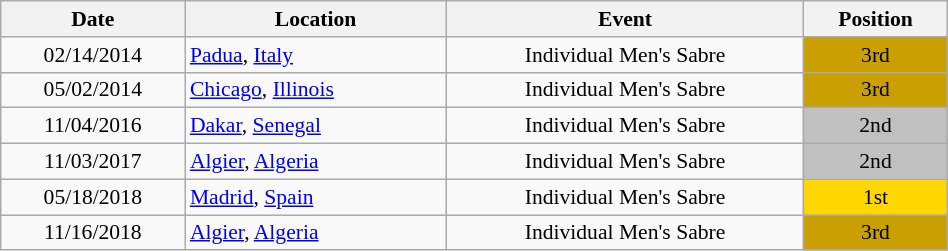<table class="wikitable" width="50%" style="font-size:90%; text-align:center;">
<tr>
<th>Date</th>
<th>Location</th>
<th>Event</th>
<th>Position</th>
</tr>
<tr>
<td>02/14/2014</td>
<td rowspan="1" align="left"> <a href='#'>Padua</a>, <a href='#'>Italy</a></td>
<td>Individual Men's Sabre</td>
<td bgcolor="caramel">3rd</td>
</tr>
<tr>
<td>05/02/2014</td>
<td rowspan="1" align="left"> <a href='#'>Chicago</a>, <a href='#'>Illinois</a></td>
<td>Individual Men's Sabre</td>
<td bgcolor="caramel">3rd</td>
</tr>
<tr>
<td>11/04/2016</td>
<td rowspan="1" align="left"> <a href='#'>Dakar</a>, <a href='#'>Senegal</a></td>
<td>Individual Men's Sabre</td>
<td bgcolor="silver">2nd</td>
</tr>
<tr>
<td rowspan="1">11/03/2017</td>
<td rowspan="1" align="left"> <a href='#'>Algier</a>, <a href='#'>Algeria</a></td>
<td>Individual Men's Sabre</td>
<td bgcolor="silver">2nd</td>
</tr>
<tr>
<td>05/18/2018</td>
<td rowspan="1" align="left"> <a href='#'>Madrid</a>, <a href='#'>Spain</a></td>
<td>Individual Men's Sabre</td>
<td bgcolor="gold">1st</td>
</tr>
<tr>
<td>11/16/2018</td>
<td rowspan="1" align="left"> <a href='#'>Algier</a>, <a href='#'>Algeria</a></td>
<td>Individual Men's Sabre</td>
<td bgcolor="caramel">3rd</td>
</tr>
</table>
